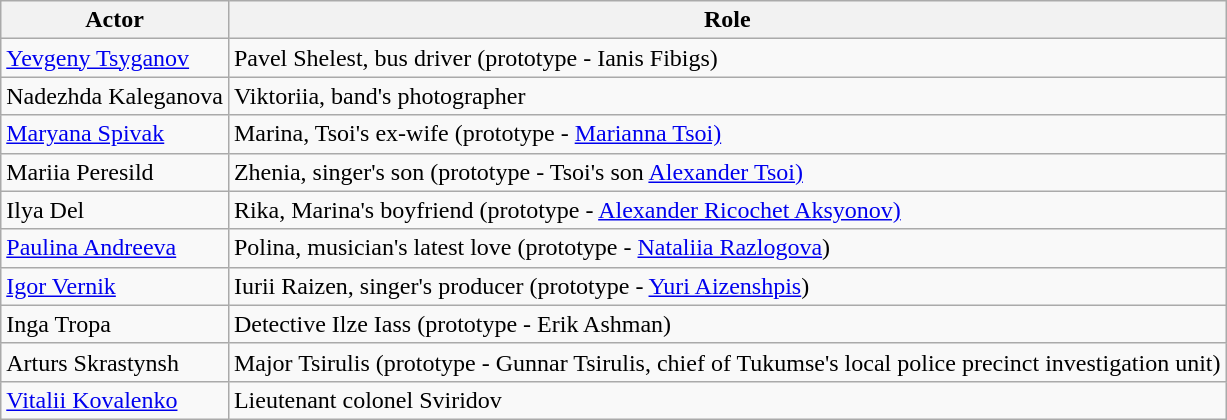<table class="wikitable sortable">
<tr>
<th>Actor</th>
<th>Role</th>
</tr>
<tr>
<td><a href='#'>Yevgeny Tsyganov</a></td>
<td>Pavel Shelest, bus driver (prototype - Ianis Fibigs)</td>
</tr>
<tr>
<td>Nadezhda Kaleganova</td>
<td>Viktoriia, band's photographer</td>
</tr>
<tr>
<td><a href='#'>Maryana Spivak</a></td>
<td>Marina, Tsoi's ex-wife (prototype - <a href='#'>Marianna Tsoi)</a></td>
</tr>
<tr>
<td>Mariia Peresild</td>
<td>Zhenia, singer's son (prototype - Tsoi's son <a href='#'>Alexander Tsoi)</a></td>
</tr>
<tr>
<td>Ilya Del</td>
<td>Rika, Marina's boyfriend (prototype -  <a href='#'>Alexander Ricochet Aksyonov)</a></td>
</tr>
<tr>
<td><a href='#'>Paulina Andreeva</a></td>
<td>Polina, musician's latest love (prototype - <a href='#'>Nataliia Razlogova</a>)</td>
</tr>
<tr>
<td><a href='#'>Igor Vernik</a></td>
<td>Iurii Raizen, singer's producer (prototype - <a href='#'>Yuri Aizenshpis</a>)</td>
</tr>
<tr>
<td>Inga Tropa</td>
<td>Detective Ilze Iass (prototype - Erik Ashman)</td>
</tr>
<tr>
<td>Arturs Skrastynsh</td>
<td>Major Tsirulis (prototype - Gunnar Tsirulis, chief of Tukumse's local police precinct investigation unit)</td>
</tr>
<tr>
<td><a href='#'>Vitalii Kovalenko</a></td>
<td>Lieutenant colonel Sviridov</td>
</tr>
</table>
